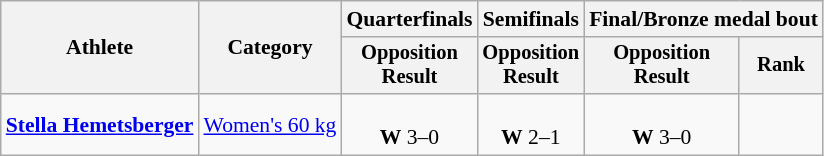<table class="wikitable" style="text-align:center; font-size:90%">
<tr>
<th rowspan=2>Athlete</th>
<th rowspan=2>Category</th>
<th>Quarterfinals</th>
<th>Semifinals</th>
<th colspan=2>Final/Bronze medal bout</th>
</tr>
<tr style="font-size:95%">
<th>Opposition<br>Result</th>
<th>Opposition<br>Result</th>
<th>Opposition<br>Result</th>
<th>Rank</th>
</tr>
<tr>
<td align=left><strong><a href='#'>Stella Hemetsberger</a></strong></td>
<td align=left><a href='#'>Women's 60 kg</a></td>
<td><br> <strong>W</strong> 3–0</td>
<td><br> <strong>W</strong> 2–1</td>
<td><br> <strong>W</strong> 3–0</td>
<td></td>
</tr>
</table>
